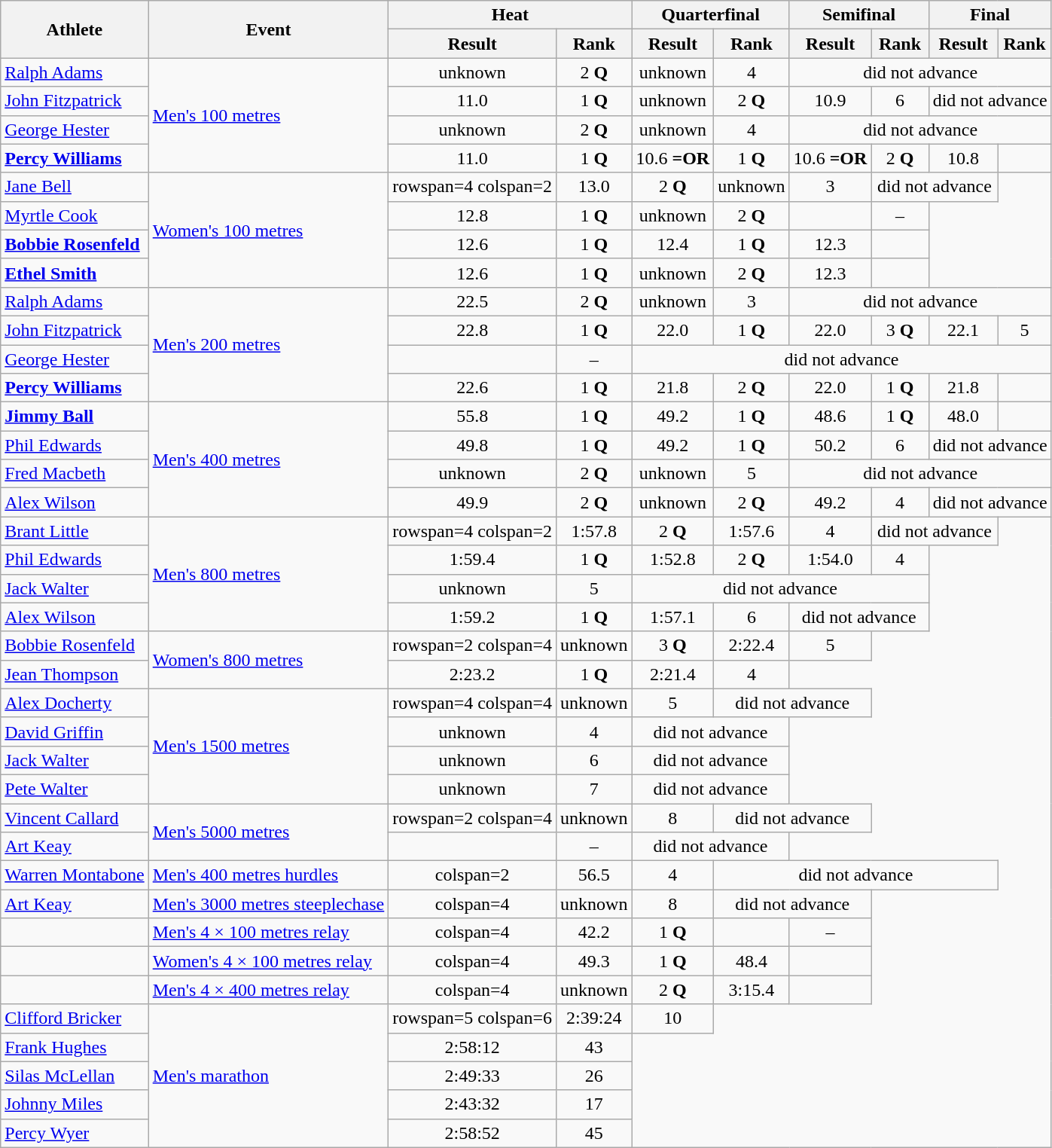<table class=wikitable style=text-align:center>
<tr>
<th rowspan=2>Athlete</th>
<th rowspan=2>Event</th>
<th colspan=2>Heat</th>
<th colspan=2>Quarterfinal</th>
<th colspan=2>Semifinal</th>
<th colspan=2>Final</th>
</tr>
<tr>
<th>Result</th>
<th>Rank</th>
<th>Result</th>
<th>Rank</th>
<th>Result</th>
<th>Rank</th>
<th>Result</th>
<th>Rank</th>
</tr>
<tr>
<td align=left><a href='#'>Ralph Adams</a></td>
<td rowspan=4 align=left><a href='#'>Men's 100 metres</a></td>
<td>unknown</td>
<td>2 <strong>Q</strong></td>
<td>unknown</td>
<td>4</td>
<td colspan=4>did not advance</td>
</tr>
<tr>
<td align=left><a href='#'>John Fitzpatrick</a></td>
<td>11.0</td>
<td>1 <strong>Q</strong></td>
<td>unknown</td>
<td>2 <strong>Q</strong></td>
<td>10.9</td>
<td>6</td>
<td colspan=2>did not advance</td>
</tr>
<tr>
<td align=left><a href='#'>George Hester</a></td>
<td>unknown</td>
<td>2 <strong>Q</strong></td>
<td>unknown</td>
<td>4</td>
<td colspan=4>did not advance</td>
</tr>
<tr>
<td align=left><strong><a href='#'>Percy Williams</a></strong></td>
<td>11.0</td>
<td>1 <strong>Q</strong></td>
<td>10.6 <strong>=OR</strong></td>
<td>1 <strong>Q</strong></td>
<td>10.6 <strong>=OR</strong></td>
<td>2 <strong>Q</strong></td>
<td>10.8</td>
<td></td>
</tr>
<tr>
<td align=left><a href='#'>Jane Bell</a></td>
<td rowspan=4 align=left><a href='#'>Women's 100 metres</a></td>
<td>rowspan=4 colspan=2 </td>
<td>13.0</td>
<td>2 <strong>Q</strong></td>
<td>unknown</td>
<td>3</td>
<td colspan=2>did not advance</td>
</tr>
<tr>
<td align=left><a href='#'>Myrtle Cook</a></td>
<td>12.8</td>
<td>1 <strong>Q</strong></td>
<td>unknown</td>
<td>2 <strong>Q</strong></td>
<td></td>
<td>–</td>
</tr>
<tr>
<td align=left><strong><a href='#'>Bobbie Rosenfeld</a></strong></td>
<td>12.6</td>
<td>1 <strong>Q</strong></td>
<td>12.4 </td>
<td>1 <strong>Q</strong></td>
<td>12.3</td>
<td></td>
</tr>
<tr>
<td align=left><strong><a href='#'>Ethel Smith</a></strong></td>
<td>12.6</td>
<td>1 <strong>Q</strong></td>
<td>unknown</td>
<td>2 <strong>Q</strong></td>
<td>12.3</td>
<td></td>
</tr>
<tr>
<td align=left><a href='#'>Ralph Adams</a></td>
<td rowspan=4 align=left><a href='#'>Men's 200 metres</a></td>
<td>22.5</td>
<td>2 <strong>Q</strong></td>
<td>unknown</td>
<td>3</td>
<td colspan=4>did not advance</td>
</tr>
<tr>
<td align=left><a href='#'>John Fitzpatrick</a></td>
<td>22.8</td>
<td>1 <strong>Q</strong></td>
<td>22.0</td>
<td>1 <strong>Q</strong></td>
<td>22.0</td>
<td>3 <strong>Q</strong></td>
<td>22.1</td>
<td>5</td>
</tr>
<tr>
<td align=left><a href='#'>George Hester</a></td>
<td></td>
<td>–</td>
<td colspan=6>did not advance</td>
</tr>
<tr>
<td align=left><strong><a href='#'>Percy Williams</a></strong></td>
<td>22.6</td>
<td>1 <strong>Q</strong></td>
<td>21.8</td>
<td>2 <strong>Q</strong></td>
<td>22.0</td>
<td>1 <strong>Q</strong></td>
<td>21.8</td>
<td></td>
</tr>
<tr>
<td align=left><strong><a href='#'>Jimmy Ball</a></strong></td>
<td rowspan=4 align=left><a href='#'>Men's 400 metres</a></td>
<td>55.8</td>
<td>1 <strong>Q</strong></td>
<td>49.2</td>
<td>1 <strong>Q</strong></td>
<td>48.6</td>
<td>1 <strong>Q</strong></td>
<td>48.0</td>
<td></td>
</tr>
<tr>
<td align=left><a href='#'>Phil Edwards</a></td>
<td>49.8</td>
<td>1 <strong>Q</strong></td>
<td>49.2</td>
<td>1 <strong>Q</strong></td>
<td>50.2</td>
<td>6</td>
<td colspan=2>did not advance</td>
</tr>
<tr>
<td align=left><a href='#'>Fred Macbeth</a></td>
<td>unknown</td>
<td>2 <strong>Q</strong></td>
<td>unknown</td>
<td>5</td>
<td colspan=4>did not advance</td>
</tr>
<tr>
<td align=left><a href='#'>Alex Wilson</a></td>
<td>49.9</td>
<td>2 <strong>Q</strong></td>
<td>unknown</td>
<td>2 <strong>Q</strong></td>
<td>49.2</td>
<td>4</td>
<td colspan=2>did not advance</td>
</tr>
<tr>
<td align=left><a href='#'>Brant Little</a></td>
<td rowspan=4 align=left><a href='#'>Men's 800 metres</a></td>
<td>rowspan=4 colspan=2 </td>
<td>1:57.8</td>
<td>2 <strong>Q</strong></td>
<td>1:57.6</td>
<td>4</td>
<td colspan=2>did not advance</td>
</tr>
<tr>
<td align=left><a href='#'>Phil Edwards</a></td>
<td>1:59.4</td>
<td>1 <strong>Q</strong></td>
<td>1:52.8</td>
<td>2 <strong>Q</strong></td>
<td>1:54.0</td>
<td>4</td>
</tr>
<tr>
<td align=left><a href='#'>Jack Walter</a></td>
<td>unknown</td>
<td>5</td>
<td colspan=4>did not advance</td>
</tr>
<tr>
<td align=left><a href='#'>Alex Wilson</a></td>
<td>1:59.2</td>
<td>1 <strong>Q</strong></td>
<td>1:57.1</td>
<td>6</td>
<td colspan=2>did not advance</td>
</tr>
<tr>
<td align=left><a href='#'>Bobbie Rosenfeld</a></td>
<td rowspan=2 align=left><a href='#'>Women's 800 metres</a></td>
<td>rowspan=2 colspan=4 </td>
<td>unknown</td>
<td>3 <strong>Q</strong></td>
<td>2:22.4</td>
<td>5</td>
</tr>
<tr>
<td align=left><a href='#'>Jean Thompson</a></td>
<td>2:23.2</td>
<td>1 <strong>Q</strong></td>
<td>2:21.4</td>
<td>4</td>
</tr>
<tr>
<td align=left><a href='#'>Alex Docherty</a></td>
<td rowspan=4 align=left><a href='#'>Men's 1500 metres</a></td>
<td>rowspan=4 colspan=4 </td>
<td>unknown</td>
<td>5</td>
<td colspan=2>did not advance</td>
</tr>
<tr>
<td align=left><a href='#'>David Griffin</a></td>
<td>unknown</td>
<td>4</td>
<td colspan=2>did not advance</td>
</tr>
<tr>
<td align=left><a href='#'>Jack Walter</a></td>
<td>unknown</td>
<td>6</td>
<td colspan=2>did not advance</td>
</tr>
<tr>
<td align=left><a href='#'>Pete Walter</a></td>
<td>unknown</td>
<td>7</td>
<td colspan=2>did not advance</td>
</tr>
<tr>
<td align=left><a href='#'>Vincent Callard</a></td>
<td rowspan=2 align=left><a href='#'>Men's 5000 metres</a></td>
<td>rowspan=2 colspan=4 </td>
<td>unknown</td>
<td>8</td>
<td colspan=2>did not advance</td>
</tr>
<tr>
<td align=left><a href='#'>Art Keay</a></td>
<td></td>
<td>–</td>
<td colspan=2>did not advance</td>
</tr>
<tr>
<td align=left><a href='#'>Warren Montabone</a></td>
<td align=left><a href='#'>Men's 400 metres hurdles</a></td>
<td>colspan=2 </td>
<td>56.5</td>
<td>4</td>
<td colspan=4>did not advance</td>
</tr>
<tr>
<td align=left><a href='#'>Art Keay</a></td>
<td align=left><a href='#'>Men's 3000 metres steeplechase</a></td>
<td>colspan=4 </td>
<td>unknown</td>
<td>8</td>
<td colspan=2>did not advance</td>
</tr>
<tr>
<td align=left></td>
<td align=left><a href='#'>Men's 4 × 100 metres relay</a></td>
<td>colspan=4 </td>
<td>42.2</td>
<td>1 <strong>Q</strong></td>
<td></td>
<td>–</td>
</tr>
<tr>
<td align=left><strong></strong></td>
<td align=left><a href='#'>Women's 4 × 100 metres relay</a></td>
<td>colspan=4 </td>
<td>49.3 </td>
<td>1 <strong>Q</strong></td>
<td>48.4 </td>
<td></td>
</tr>
<tr>
<td align=left><strong></strong></td>
<td align=left><a href='#'>Men's 4 × 400 metres relay</a></td>
<td>colspan=4 </td>
<td>unknown</td>
<td>2 <strong>Q</strong></td>
<td>3:15.4</td>
<td></td>
</tr>
<tr>
<td align=left><a href='#'>Clifford Bricker</a></td>
<td rowspan=5 align=left><a href='#'>Men's marathon</a></td>
<td>rowspan=5 colspan=6 </td>
<td>2:39:24</td>
<td>10</td>
</tr>
<tr>
<td align=left><a href='#'>Frank Hughes</a></td>
<td>2:58:12</td>
<td>43</td>
</tr>
<tr>
<td align=left><a href='#'>Silas McLellan</a></td>
<td>2:49:33</td>
<td>26</td>
</tr>
<tr>
<td align=left><a href='#'>Johnny Miles</a></td>
<td>2:43:32</td>
<td>17</td>
</tr>
<tr>
<td align=left><a href='#'>Percy Wyer</a></td>
<td>2:58:52</td>
<td>45</td>
</tr>
</table>
